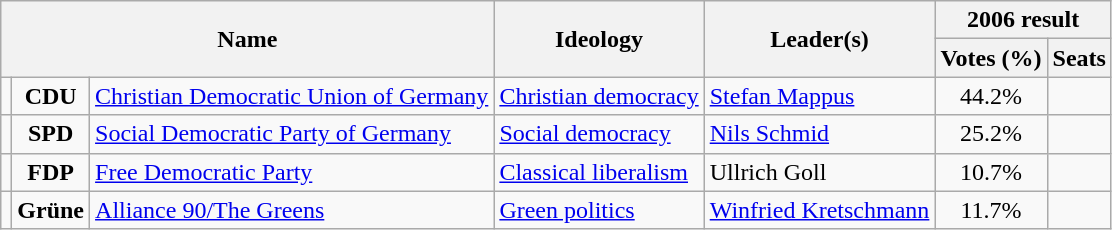<table class="wikitable">
<tr>
<th rowspan=2 colspan=3>Name</th>
<th rowspan=2>Ideology</th>
<th rowspan=2>Leader(s)</th>
<th colspan=2>2006 result</th>
</tr>
<tr>
<th>Votes (%)</th>
<th>Seats</th>
</tr>
<tr>
<td bgcolor=></td>
<td align=center><strong>CDU</strong></td>
<td><a href='#'>Christian Democratic Union of Germany</a><br></td>
<td><a href='#'>Christian democracy</a></td>
<td><a href='#'>Stefan Mappus</a></td>
<td align=center>44.2%</td>
<td></td>
</tr>
<tr>
<td bgcolor=></td>
<td align=center><strong>SPD</strong></td>
<td><a href='#'>Social Democratic Party of Germany</a><br></td>
<td><a href='#'>Social democracy</a></td>
<td><a href='#'>Nils Schmid</a></td>
<td align=center>25.2%</td>
<td></td>
</tr>
<tr>
<td bgcolor=></td>
<td align=center><strong>FDP</strong></td>
<td><a href='#'>Free Democratic Party</a><br></td>
<td><a href='#'>Classical liberalism</a></td>
<td>Ullrich Goll</td>
<td align=center>10.7%</td>
<td></td>
</tr>
<tr>
<td bgcolor=></td>
<td align=center><strong>Grüne</strong></td>
<td><a href='#'>Alliance 90/The Greens</a><br></td>
<td><a href='#'>Green politics</a></td>
<td><a href='#'>Winfried Kretschmann</a></td>
<td align=center>11.7%</td>
<td></td>
</tr>
</table>
